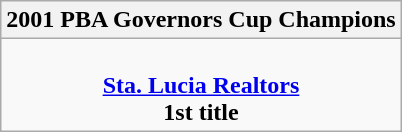<table class=wikitable style="text-align:center; margin:auto">
<tr>
<th>2001 PBA Governors Cup Champions</th>
</tr>
<tr>
<td><br> <strong><a href='#'>Sta. Lucia Realtors</a></strong> <br> <strong>1st title</strong></td>
</tr>
</table>
